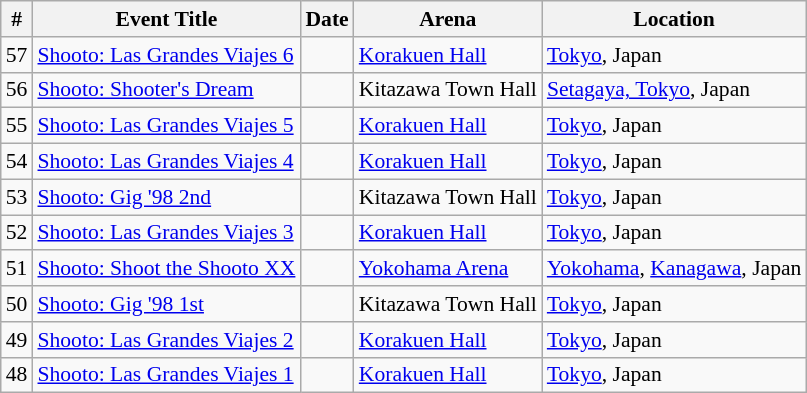<table class="sortable wikitable succession-box" style="font-size:90%;">
<tr>
<th scope="col">#</th>
<th scope="col">Event Title</th>
<th scope="col">Date</th>
<th scope="col">Arena</th>
<th scope="col">Location</th>
</tr>
<tr>
<td align=center>57</td>
<td><a href='#'>Shooto: Las Grandes Viajes 6</a></td>
<td></td>
<td><a href='#'>Korakuen Hall</a></td>
<td><a href='#'>Tokyo</a>, Japan</td>
</tr>
<tr>
<td align=center>56</td>
<td><a href='#'>Shooto: Shooter's Dream</a></td>
<td></td>
<td>Kitazawa Town Hall</td>
<td><a href='#'>Setagaya, Tokyo</a>, Japan</td>
</tr>
<tr>
<td align=center>55</td>
<td><a href='#'>Shooto: Las Grandes Viajes 5</a></td>
<td></td>
<td><a href='#'>Korakuen Hall</a></td>
<td><a href='#'>Tokyo</a>, Japan</td>
</tr>
<tr>
<td align=center>54</td>
<td><a href='#'>Shooto: Las Grandes Viajes 4</a></td>
<td></td>
<td><a href='#'>Korakuen Hall</a></td>
<td><a href='#'>Tokyo</a>, Japan</td>
</tr>
<tr>
<td align=center>53</td>
<td><a href='#'>Shooto: Gig '98 2nd</a></td>
<td></td>
<td>Kitazawa Town Hall</td>
<td><a href='#'>Tokyo</a>, Japan</td>
</tr>
<tr>
<td align=center>52</td>
<td><a href='#'>Shooto: Las Grandes Viajes 3</a></td>
<td></td>
<td><a href='#'>Korakuen Hall</a></td>
<td><a href='#'>Tokyo</a>, Japan</td>
</tr>
<tr>
<td align=center>51</td>
<td><a href='#'>Shooto: Shoot the Shooto XX</a></td>
<td></td>
<td><a href='#'>Yokohama Arena</a></td>
<td><a href='#'>Yokohama</a>, <a href='#'>Kanagawa</a>, Japan</td>
</tr>
<tr>
<td align=center>50</td>
<td><a href='#'>Shooto: Gig '98 1st</a></td>
<td></td>
<td>Kitazawa Town Hall</td>
<td><a href='#'>Tokyo</a>, Japan</td>
</tr>
<tr>
<td align=center>49</td>
<td><a href='#'>Shooto: Las Grandes Viajes 2</a></td>
<td></td>
<td><a href='#'>Korakuen Hall</a></td>
<td><a href='#'>Tokyo</a>, Japan</td>
</tr>
<tr>
<td align=center>48</td>
<td><a href='#'>Shooto: Las Grandes Viajes 1</a></td>
<td></td>
<td><a href='#'>Korakuen Hall</a></td>
<td><a href='#'>Tokyo</a>, Japan</td>
</tr>
</table>
